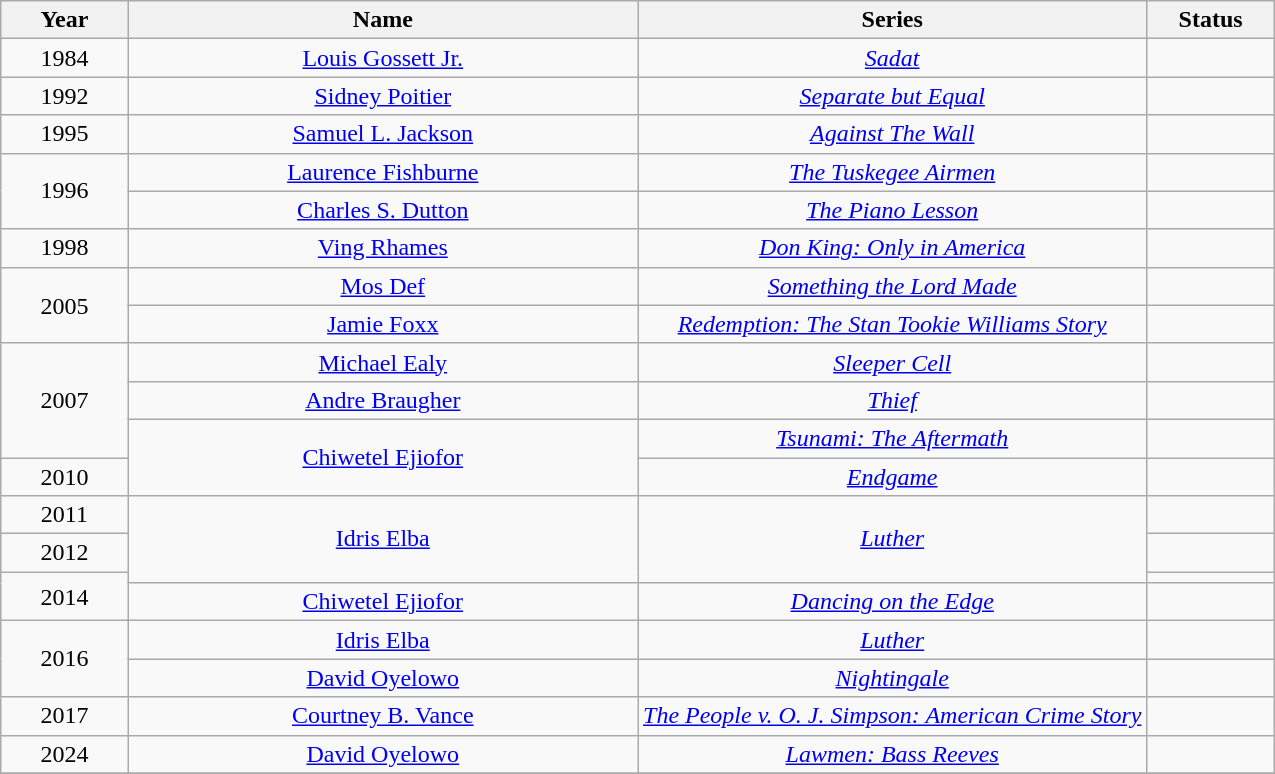<table class="wikitable" style="text-align: center">
<tr>
<th style="width:10%;">Year</th>
<th style="width:40%;">Name</th>
<th style="width:40%;">Series</th>
<th style="width:10%;">Status</th>
</tr>
<tr>
<td>1984</td>
<td><a href='#'>Louis Gossett Jr.</a></td>
<td><em><a href='#'>Sadat</a></em></td>
<td></td>
</tr>
<tr>
<td>1992</td>
<td><a href='#'>Sidney Poitier</a></td>
<td><em><a href='#'>Separate but Equal</a></em></td>
<td></td>
</tr>
<tr>
<td>1995</td>
<td><a href='#'>Samuel L. Jackson</a></td>
<td><em><a href='#'>Against The Wall</a></em></td>
<td></td>
</tr>
<tr>
<td rowspan="2">1996</td>
<td><a href='#'>Laurence Fishburne</a></td>
<td><em><a href='#'>The Tuskegee Airmen</a></em></td>
<td></td>
</tr>
<tr>
<td><a href='#'>Charles S. Dutton</a></td>
<td><em><a href='#'>The Piano Lesson</a></em></td>
<td></td>
</tr>
<tr>
<td>1998</td>
<td><a href='#'>Ving Rhames</a></td>
<td><em><a href='#'>Don King: Only in America</a></em></td>
<td></td>
</tr>
<tr>
<td rowspan="2">2005</td>
<td><a href='#'>Mos Def</a></td>
<td><em><a href='#'>Something the Lord Made</a></em></td>
<td></td>
</tr>
<tr>
<td><a href='#'>Jamie Foxx</a></td>
<td><em><a href='#'>Redemption: The Stan Tookie Williams Story</a></em></td>
<td></td>
</tr>
<tr>
<td rowspan="3">2007</td>
<td><a href='#'>Michael Ealy</a></td>
<td><em><a href='#'>Sleeper Cell</a></em></td>
<td></td>
</tr>
<tr>
<td><a href='#'>Andre Braugher</a></td>
<td><em><a href='#'>Thief</a></em></td>
<td></td>
</tr>
<tr>
<td rowspan="2"><a href='#'>Chiwetel Ejiofor</a></td>
<td><em><a href='#'>Tsunami: The Aftermath</a></em></td>
<td></td>
</tr>
<tr>
<td>2010</td>
<td><em><a href='#'>Endgame</a></em></td>
<td></td>
</tr>
<tr>
<td>2011</td>
<td rowspan="3"><a href='#'>Idris Elba</a></td>
<td rowspan="3"><em><a href='#'>Luther</a></em></td>
<td></td>
</tr>
<tr>
<td>2012</td>
<td></td>
</tr>
<tr>
<td rowspan="2">2014</td>
<td></td>
</tr>
<tr>
<td><a href='#'>Chiwetel Ejiofor</a></td>
<td><em><a href='#'>Dancing on the Edge</a></em></td>
<td></td>
</tr>
<tr>
<td rowspan="2">2016</td>
<td><a href='#'>Idris Elba</a></td>
<td><em><a href='#'>Luther</a></em></td>
<td></td>
</tr>
<tr>
<td><a href='#'>David Oyelowo</a></td>
<td><em><a href='#'>Nightingale</a></em></td>
<td></td>
</tr>
<tr>
<td>2017</td>
<td><a href='#'>Courtney B. Vance</a></td>
<td><em><a href='#'>The People v. O. J. Simpson: American Crime Story</a></em></td>
<td></td>
</tr>
<tr>
<td>2024</td>
<td><a href='#'>David Oyelowo</a></td>
<td><em><a href='#'>Lawmen: Bass Reeves</a></em></td>
<td></td>
</tr>
<tr>
</tr>
</table>
